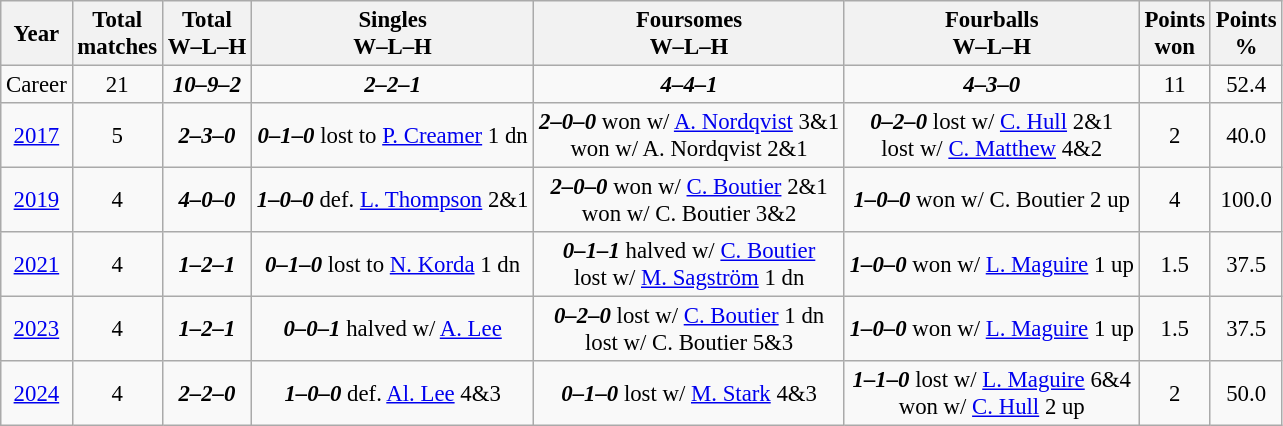<table class="wikitable" style="text-align:center; font-size: 95%;">
<tr>
<th>Year</th>
<th>Total<br>matches</th>
<th>Total<br>W–L–H</th>
<th>Singles<br>W–L–H</th>
<th>Foursomes<br>W–L–H</th>
<th>Fourballs<br>W–L–H</th>
<th>Points<br>won</th>
<th>Points<br>%</th>
</tr>
<tr>
<td>Career</td>
<td>21</td>
<td><strong><em>10–9–2</em></strong></td>
<td><strong><em>2–2–1</em></strong></td>
<td><strong><em>4–4–1</em></strong></td>
<td><strong><em>4–3–0</em></strong></td>
<td>11</td>
<td>52.4</td>
</tr>
<tr>
<td><a href='#'>2017</a></td>
<td>5</td>
<td><strong><em>2–3–0</em></strong></td>
<td><strong><em>0–1–0</em></strong> lost to <a href='#'>P. Creamer</a> 1 dn</td>
<td><strong><em>2–0–0</em></strong> won w/ <a href='#'>A. Nordqvist</a> 3&1<br>won w/ A. Nordqvist 2&1</td>
<td><strong><em>0–2–0</em></strong> lost w/ <a href='#'>C. Hull</a> 2&1<br>lost w/ <a href='#'>C. Matthew</a> 4&2</td>
<td>2</td>
<td>40.0</td>
</tr>
<tr>
<td><a href='#'>2019</a></td>
<td>4</td>
<td><strong><em>4–0–0</em></strong></td>
<td><strong><em>1–0–0</em></strong> def. <a href='#'>L. Thompson</a> 2&1</td>
<td><strong><em>2–0–0</em></strong> won w/ <a href='#'>C. Boutier</a> 2&1<br>won w/ C. Boutier 3&2</td>
<td><strong><em>1–0–0</em></strong> won w/ C. Boutier 2 up</td>
<td>4</td>
<td>100.0</td>
</tr>
<tr>
<td><a href='#'>2021</a></td>
<td>4</td>
<td><strong><em>1–2–1</em></strong></td>
<td><strong><em>0–1–0</em></strong> lost to <a href='#'>N. Korda</a> 1 dn</td>
<td><strong><em>0–1–1</em></strong> halved w/ <a href='#'>C. Boutier</a> <br>lost w/ <a href='#'>M. Sagström</a> 1 dn</td>
<td><strong><em>1–0–0</em></strong> won w/ <a href='#'>L. Maguire</a> 1 up</td>
<td>1.5</td>
<td>37.5</td>
</tr>
<tr>
<td><a href='#'>2023</a></td>
<td>4</td>
<td><strong><em>1–2–1</em></strong></td>
<td><strong><em>0–0–1</em></strong> halved w/ <a href='#'>A. Lee</a></td>
<td><strong><em>0–2–0</em></strong> lost w/ <a href='#'>C. Boutier</a> 1 dn<br>lost w/ C. Boutier 5&3</td>
<td><strong><em>1–0–0</em></strong> won w/ <a href='#'>L. Maguire</a> 1 up</td>
<td>1.5</td>
<td>37.5</td>
</tr>
<tr>
<td><a href='#'>2024</a></td>
<td>4</td>
<td><strong><em>2–2–0</em></strong></td>
<td><strong><em>1–0–0</em></strong> def. <a href='#'>Al. Lee</a> 4&3</td>
<td><strong><em>0–1–0</em></strong> lost w/ <a href='#'>M. Stark</a> 4&3</td>
<td><strong><em>1–1–0</em></strong> lost w/ <a href='#'>L. Maguire</a> 6&4<br>won w/ <a href='#'>C. Hull</a> 2 up</td>
<td>2</td>
<td>50.0</td>
</tr>
</table>
